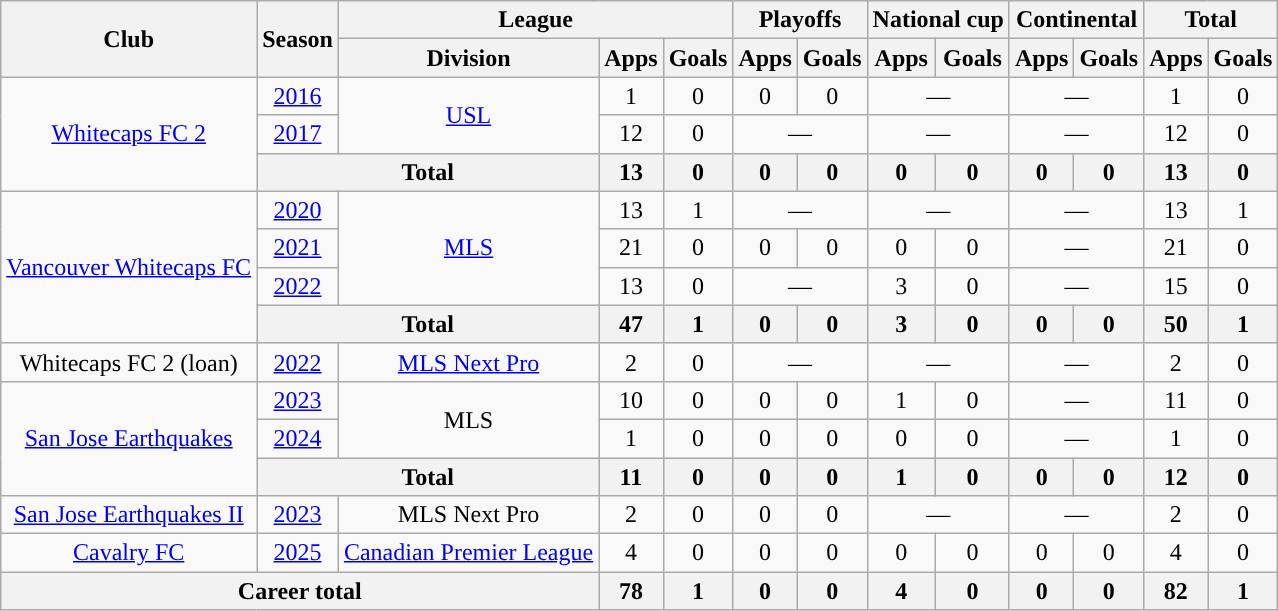<table class="wikitable" style="text-align:center;">
<tr>
<th rowspan="2">Club</th>
<th rowspan="2">Season</th>
<th colspan="3">League</th>
<th colspan="2">Playoffs</th>
<th colspan="2">National cup</th>
<th colspan="2">Continental</th>
<th colspan="2">Total</th>
</tr>
<tr>
<th>Division</th>
<th>Apps</th>
<th>Goals</th>
<th>Apps</th>
<th>Goals</th>
<th>Apps</th>
<th>Goals</th>
<th>Apps</th>
<th>Goals</th>
<th>Apps</th>
<th>Goals</th>
</tr>
<tr>
<td rowspan="3"><a href='#'>Whitecaps FC 2</a></td>
<td><a href='#'>2016</a></td>
<td rowspan="2"><a href='#'>USL</a></td>
<td>1</td>
<td>0</td>
<td>0</td>
<td>0</td>
<td colspan="2">—</td>
<td colspan="2">—</td>
<td>1</td>
<td>0</td>
</tr>
<tr>
<td><a href='#'>2017</a></td>
<td>12</td>
<td>0</td>
<td colspan="2">—</td>
<td colspan="2">—</td>
<td colspan="2">—</td>
<td>12</td>
<td>0</td>
</tr>
<tr>
<th colspan="2">Total</th>
<th>13</th>
<th>0</th>
<th>0</th>
<th>0</th>
<th>0</th>
<th>0</th>
<th>0</th>
<th>0</th>
<th>13</th>
<th>0</th>
</tr>
<tr>
<td rowspan="4"><a href='#'>Vancouver Whitecaps FC</a></td>
<td><a href='#'>2020</a></td>
<td rowspan="3"><a href='#'>MLS</a></td>
<td>13</td>
<td>1</td>
<td colspan="2">—</td>
<td colspan="2">—</td>
<td colspan="2">—</td>
<td>13</td>
<td>1</td>
</tr>
<tr>
<td><a href='#'>2021</a></td>
<td>21</td>
<td>0</td>
<td>0</td>
<td>0</td>
<td>0</td>
<td>0</td>
<td colspan="2">—</td>
<td>21</td>
<td>0</td>
</tr>
<tr>
<td><a href='#'>2022</a></td>
<td>13</td>
<td>0</td>
<td colspan="2">—</td>
<td>3</td>
<td>0</td>
<td colspan="2">—</td>
<td>15</td>
<td>0</td>
</tr>
<tr>
<th colspan="2">Total</th>
<th>47</th>
<th>1</th>
<th>0</th>
<th>0</th>
<th>3</th>
<th>0</th>
<th>0</th>
<th>0</th>
<th>50</th>
<th>1</th>
</tr>
<tr>
<td>Whitecaps FC 2 (loan)</td>
<td><a href='#'>2022</a></td>
<td><a href='#'>MLS Next Pro</a></td>
<td>2</td>
<td>0</td>
<td colspan="2">—</td>
<td colspan="2">—</td>
<td colspan="2">—</td>
<td>2</td>
<td>0</td>
</tr>
<tr>
<td rowspan='3"'><a href='#'>San Jose Earthquakes</a></td>
<td><a href='#'>2023</a></td>
<td rowspan="2">MLS</td>
<td>10</td>
<td>0</td>
<td>0</td>
<td>0</td>
<td>1</td>
<td>0</td>
<td colspan=2>—</td>
<td>11</td>
<td>0</td>
</tr>
<tr>
<td><a href='#'>2024</a></td>
<td>1</td>
<td>0</td>
<td>0</td>
<td>0</td>
<td>0</td>
<td>0</td>
<td colspan=2>—</td>
<td>1</td>
<td>0</td>
</tr>
<tr>
<th colspan="2">Total</th>
<th>11</th>
<th>0</th>
<th>0</th>
<th>0</th>
<th>1</th>
<th>0</th>
<th>0</th>
<th>0</th>
<th>12</th>
<th>0</th>
</tr>
<tr>
<td><a href='#'>San Jose Earthquakes II</a></td>
<td><a href='#'>2023</a></td>
<td>MLS Next Pro</td>
<td>2</td>
<td>0</td>
<td>0</td>
<td>0</td>
<td colspan=2>—</td>
<td colspan=2>—</td>
<td>2</td>
<td>0</td>
</tr>
<tr>
<td><a href='#'>Cavalry FC</a></td>
<td><a href='#'>2025</a></td>
<td><a href='#'>Canadian Premier League</a></td>
<td>4</td>
<td>0</td>
<td>0</td>
<td>0</td>
<td>0</td>
<td>0</td>
<td>0</td>
<td>0</td>
<td>4</td>
<td>0</td>
</tr>
<tr>
<th colspan="3">Career total</th>
<th>78</th>
<th>1</th>
<th>0</th>
<th>0</th>
<th>4</th>
<th>0</th>
<th>0</th>
<th>0</th>
<th>82</th>
<th>1</th>
</tr>
</table>
